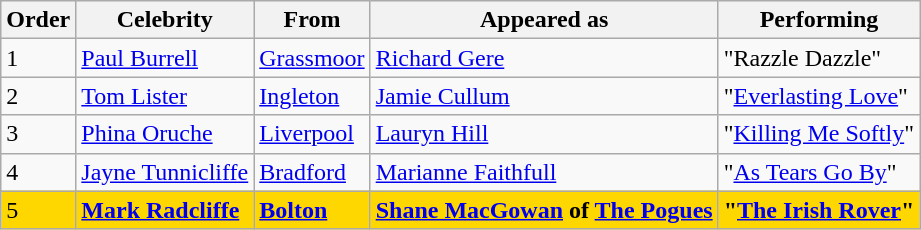<table class="wikitable">
<tr>
<th>Order</th>
<th>Celebrity</th>
<th>From</th>
<th>Appeared as</th>
<th>Performing</th>
</tr>
<tr>
<td>1</td>
<td><a href='#'>Paul Burrell</a></td>
<td><a href='#'>Grassmoor</a></td>
<td><a href='#'>Richard Gere</a></td>
<td>"Razzle Dazzle"</td>
</tr>
<tr>
<td>2</td>
<td><a href='#'>Tom Lister</a></td>
<td><a href='#'>Ingleton</a></td>
<td><a href='#'>Jamie Cullum</a></td>
<td>"<a href='#'>Everlasting Love</a>"</td>
</tr>
<tr>
<td>3</td>
<td><a href='#'>Phina Oruche</a></td>
<td><a href='#'>Liverpool</a></td>
<td><a href='#'>Lauryn Hill</a></td>
<td>"<a href='#'>Killing Me Softly</a>"</td>
</tr>
<tr>
<td>4</td>
<td><a href='#'>Jayne Tunnicliffe</a></td>
<td><a href='#'>Bradford</a></td>
<td><a href='#'>Marianne Faithfull</a></td>
<td>"<a href='#'>As Tears Go By</a>"</td>
</tr>
<tr style="background:gold;">
<td>5</td>
<td><strong><a href='#'>Mark Radcliffe</a></strong></td>
<td><strong><a href='#'>Bolton</a></strong></td>
<td><strong><a href='#'>Shane MacGowan</a> of <a href='#'>The Pogues</a></strong></td>
<td><strong>"<a href='#'>The Irish Rover</a>"</strong></td>
</tr>
</table>
